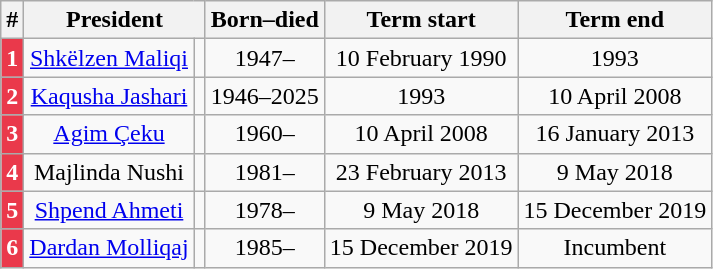<table class="wikitable" style="text-align:center">
<tr>
<th>#</th>
<th colspan="2">President</th>
<th>Born–died</th>
<th>Term start</th>
<th>Term end</th>
</tr>
<tr>
<th style="background:#EA394B; color:white;">1</th>
<td><a href='#'>Shkëlzen Maliqi</a></td>
<td></td>
<td>1947–</td>
<td>10 February 1990</td>
<td>1993</td>
</tr>
<tr>
<th style="background:#EA394B; color:white;">2</th>
<td><a href='#'>Kaqusha Jashari</a></td>
<td></td>
<td>1946–2025</td>
<td>1993</td>
<td>10 April 2008</td>
</tr>
<tr>
<th style="background:#EA394B;color:white;">3</th>
<td><a href='#'>Agim Çeku</a></td>
<td></td>
<td>1960–</td>
<td>10 April 2008</td>
<td>16 January 2013</td>
</tr>
<tr>
<th style="background:#EA394B;color:white;">4</th>
<td>Majlinda Nushi</td>
<td></td>
<td>1981–</td>
<td>23 February 2013</td>
<td>9 May 2018</td>
</tr>
<tr>
<th style="background:#EA394B;color:white;">5</th>
<td><a href='#'>Shpend Ahmeti</a></td>
<td></td>
<td>1978–</td>
<td>9 May 2018</td>
<td>15 December 2019</td>
</tr>
<tr>
<th style="background:#EA394B; color:white;">6</th>
<td><a href='#'>Dardan Molliqaj</a></td>
<td></td>
<td>1985–</td>
<td>15 December 2019</td>
<td>Incumbent</td>
</tr>
</table>
